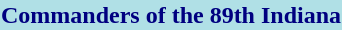<table style="color:navy; margin-top:1em; margin:auto;">
<tr>
<th style="background:#b0e0e6;">Commanders of the 89th Indiana</th>
</tr>
<tr>
<td></td>
</tr>
</table>
